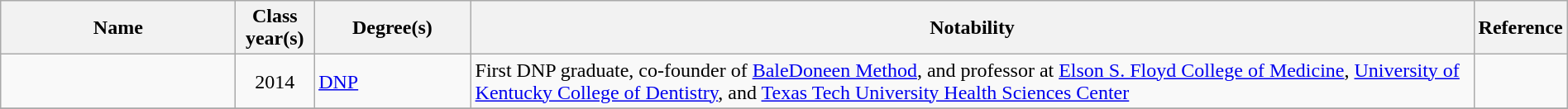<table class="wikitable sortable" style="width:100%">
<tr>
<th style="width:15%;">Name</th>
<th style="width:5%;">Class year(s)</th>
<th style="width:10%;">Degree(s)</th>
<th style="width:*;" class="unsortable">Notability</th>
<th style="width:5%;" class="unsortable">Reference</th>
</tr>
<tr>
<td></td>
<td style="text-align:center;">2014</td>
<td><a href='#'>DNP</a></td>
<td>First DNP graduate, co-founder of <a href='#'>BaleDoneen Method</a>, and professor at <a href='#'>Elson S. Floyd College of Medicine</a>, <a href='#'>University of Kentucky College of Dentistry</a>, and <a href='#'>Texas Tech University Health Sciences Center</a></td>
<td style="text-align:center;"></td>
</tr>
<tr>
</tr>
</table>
